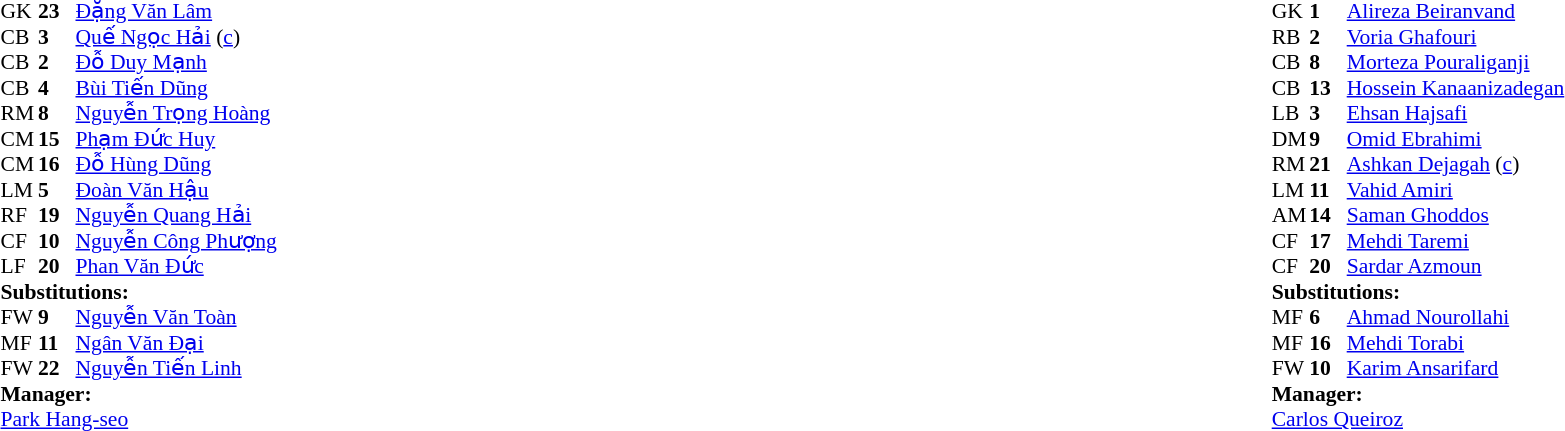<table width="100%">
<tr>
<td valign="top" width="40%"><br><table style="font-size:90%" cellspacing="0" cellpadding="0">
<tr>
<th width=25></th>
<th width=25></th>
</tr>
<tr>
<td>GK</td>
<td><strong>23</strong></td>
<td><a href='#'>Đặng Văn Lâm</a></td>
</tr>
<tr>
<td>CB</td>
<td><strong>3</strong></td>
<td><a href='#'>Quế Ngọc Hải</a> (<a href='#'>c</a>)</td>
</tr>
<tr>
<td>CB</td>
<td><strong>2</strong></td>
<td><a href='#'>Đỗ Duy Mạnh</a></td>
<td></td>
</tr>
<tr>
<td>CB</td>
<td><strong>4</strong></td>
<td><a href='#'>Bùi Tiến Dũng</a></td>
</tr>
<tr>
<td>RM</td>
<td><strong>8</strong></td>
<td><a href='#'>Nguyễn Trọng Hoàng</a></td>
<td></td>
<td></td>
</tr>
<tr>
<td>CM</td>
<td><strong>15</strong></td>
<td><a href='#'>Phạm Đức Huy</a></td>
<td></td>
<td></td>
</tr>
<tr>
<td>CM</td>
<td><strong>16</strong></td>
<td><a href='#'>Đỗ Hùng Dũng</a></td>
</tr>
<tr>
<td>LM</td>
<td><strong>5</strong></td>
<td><a href='#'>Đoàn Văn Hậu</a></td>
<td></td>
</tr>
<tr>
<td>RF</td>
<td><strong>19</strong></td>
<td><a href='#'>Nguyễn Quang Hải</a></td>
</tr>
<tr>
<td>CF</td>
<td><strong>10</strong></td>
<td><a href='#'>Nguyễn Công Phượng</a></td>
</tr>
<tr>
<td>LF</td>
<td><strong>20</strong></td>
<td><a href='#'>Phan Văn Đức</a></td>
<td></td>
<td></td>
</tr>
<tr>
<td colspan=3><strong>Substitutions:</strong></td>
</tr>
<tr>
<td>FW</td>
<td><strong>9</strong></td>
<td><a href='#'>Nguyễn Văn Toàn</a></td>
<td></td>
<td></td>
</tr>
<tr>
<td>MF</td>
<td><strong>11</strong></td>
<td><a href='#'>Ngân Văn Đại</a></td>
<td></td>
<td></td>
</tr>
<tr>
<td>FW</td>
<td><strong>22</strong></td>
<td><a href='#'>Nguyễn Tiến Linh</a></td>
<td></td>
<td></td>
</tr>
<tr>
<td colspan=3><strong>Manager:</strong></td>
</tr>
<tr>
<td colspan=3> <a href='#'>Park Hang-seo</a></td>
</tr>
</table>
</td>
<td valign="top"></td>
<td valign="top" width="50%"><br><table style="font-size:90%; margin:auto" cellspacing="0" cellpadding="0">
<tr>
<th width=25></th>
<th width=25></th>
</tr>
<tr>
<td>GK</td>
<td><strong>1</strong></td>
<td><a href='#'>Alireza Beiranvand</a></td>
</tr>
<tr>
<td>RB</td>
<td><strong>2</strong></td>
<td><a href='#'>Voria Ghafouri</a></td>
</tr>
<tr>
<td>CB</td>
<td><strong>8</strong></td>
<td><a href='#'>Morteza Pouraliganji</a></td>
</tr>
<tr>
<td>CB</td>
<td><strong>13</strong></td>
<td><a href='#'>Hossein Kanaanizadegan</a></td>
</tr>
<tr>
<td>LB</td>
<td><strong>3</strong></td>
<td><a href='#'>Ehsan Hajsafi</a></td>
<td></td>
</tr>
<tr>
<td>DM</td>
<td><strong>9</strong></td>
<td><a href='#'>Omid Ebrahimi</a></td>
</tr>
<tr>
<td>RM</td>
<td><strong>21</strong></td>
<td><a href='#'>Ashkan Dejagah</a> (<a href='#'>c</a>)</td>
</tr>
<tr>
<td>LM</td>
<td><strong>11</strong></td>
<td><a href='#'>Vahid Amiri</a></td>
<td></td>
<td></td>
</tr>
<tr>
<td>AM</td>
<td><strong>14</strong></td>
<td><a href='#'>Saman Ghoddos</a></td>
</tr>
<tr>
<td>CF</td>
<td><strong>17</strong></td>
<td><a href='#'>Mehdi Taremi</a></td>
<td></td>
<td></td>
</tr>
<tr>
<td>CF</td>
<td><strong>20</strong></td>
<td><a href='#'>Sardar Azmoun</a></td>
<td></td>
<td></td>
</tr>
<tr>
<td colspan=3><strong>Substitutions:</strong></td>
</tr>
<tr>
<td>MF</td>
<td><strong>6</strong></td>
<td><a href='#'>Ahmad Nourollahi</a></td>
<td></td>
<td></td>
</tr>
<tr>
<td>MF</td>
<td><strong>16</strong></td>
<td><a href='#'>Mehdi Torabi</a></td>
<td></td>
<td></td>
</tr>
<tr>
<td>FW</td>
<td><strong>10</strong></td>
<td><a href='#'>Karim Ansarifard</a></td>
<td></td>
<td></td>
</tr>
<tr>
<td colspan=3><strong>Manager:</strong></td>
</tr>
<tr>
<td colspan=3> <a href='#'>Carlos Queiroz</a></td>
</tr>
</table>
</td>
</tr>
</table>
